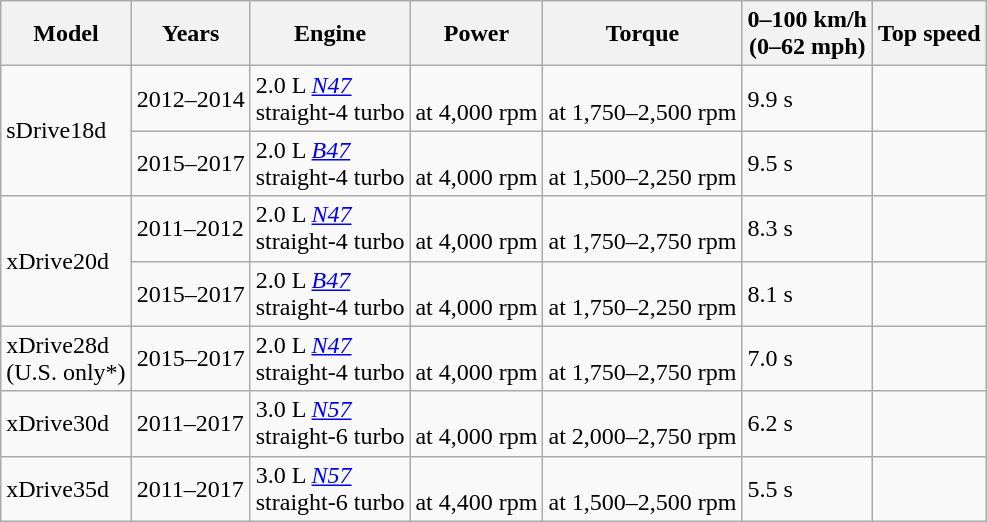<table class="wikitable sortable">
<tr>
<th>Model</th>
<th>Years</th>
<th>Engine</th>
<th>Power</th>
<th>Torque</th>
<th>0–100 km/h <br> (0–62 mph)</th>
<th>Top speed</th>
</tr>
<tr>
<td rowspan=2>sDrive18d</td>
<td>2012–2014</td>
<td>2.0 L <em><a href='#'>N47</a></em> <br> straight-4 turbo</td>
<td> <br> at 4,000 rpm</td>
<td> <br> at 1,750–2,500 rpm</td>
<td>9.9 s</td>
<td></td>
</tr>
<tr>
<td>2015–2017</td>
<td>2.0 L <em><a href='#'>B47</a></em> <br> straight-4 turbo</td>
<td> <br> at 4,000 rpm</td>
<td> <br> at 1,500–2,250 rpm</td>
<td>9.5 s</td>
<td></td>
</tr>
<tr>
<td rowspan=2>xDrive20d</td>
<td>2011–2012</td>
<td>2.0 L <em><a href='#'>N47</a></em> <br> straight-4 turbo</td>
<td> <br> at 4,000 rpm</td>
<td> <br> at 1,750–2,750 rpm</td>
<td>8.3 s</td>
<td></td>
</tr>
<tr>
<td>2015–2017</td>
<td>2.0 L <em><a href='#'>B47</a></em> <br> straight-4 turbo</td>
<td> <br> at 4,000 rpm</td>
<td> <br> at 1,750–2,250 rpm</td>
<td>8.1 s</td>
<td></td>
</tr>
<tr>
<td>xDrive28d <br> (U.S. only*)</td>
<td>2015–2017</td>
<td>2.0 L <em><a href='#'>N47</a></em> <br> straight-4 turbo</td>
<td> <br> at 4,000 rpm</td>
<td> <br> at 1,750–2,750 rpm</td>
<td>7.0 s</td>
<td></td>
</tr>
<tr>
<td>xDrive30d</td>
<td>2011–2017</td>
<td>3.0 L <em><a href='#'>N57</a></em> <br> straight-6 turbo</td>
<td> <br> at 4,000 rpm</td>
<td> <br> at 2,000–2,750 rpm</td>
<td>6.2 s</td>
<td></td>
</tr>
<tr>
<td>xDrive35d</td>
<td>2011–2017</td>
<td>3.0 L <em><a href='#'>N57</a></em> <br> straight-6 turbo</td>
<td> <br> at 4,400 rpm</td>
<td> <br> at 1,500–2,500 rpm</td>
<td>5.5 s</td>
<td></td>
</tr>
</table>
